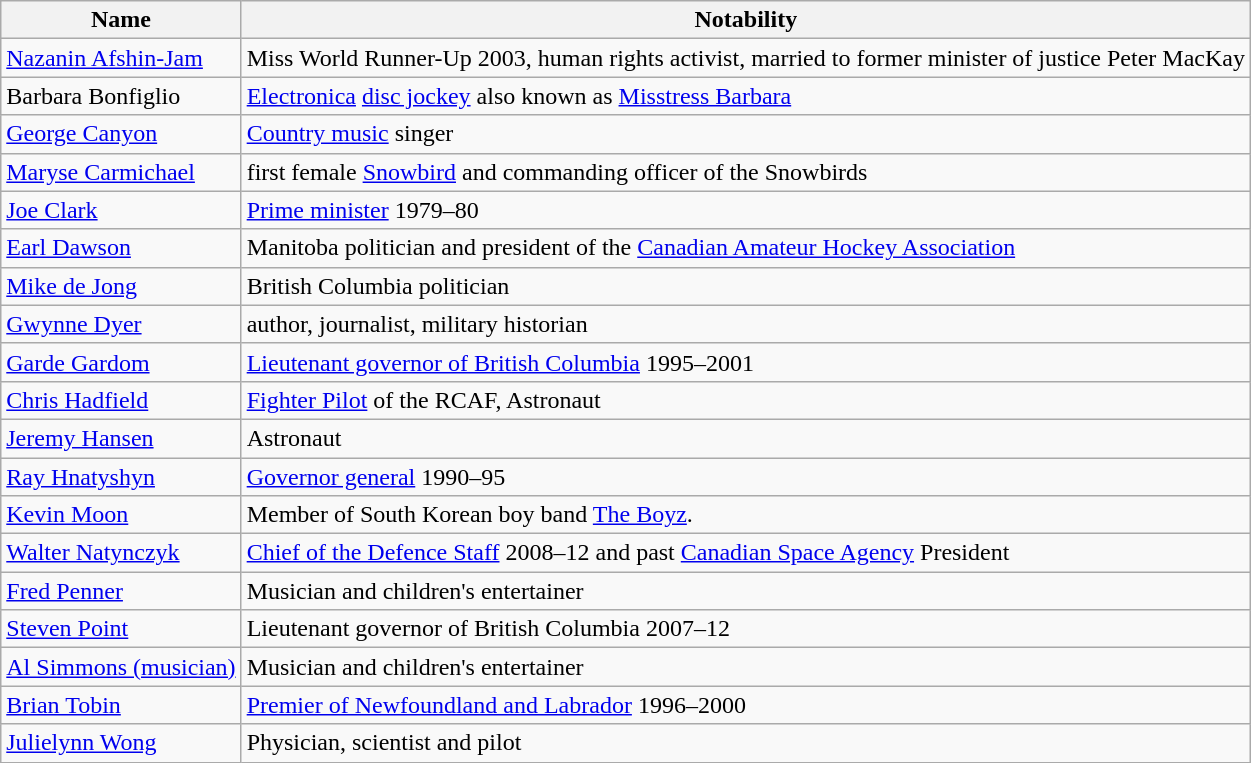<table class=wikitable>
<tr>
<th>Name</th>
<th>Notability</th>
</tr>
<tr Jim Carey - Comedian>
<td><a href='#'>Nazanin Afshin-Jam</a></td>
<td>Miss World Runner-Up 2003, human rights activist, married to former minister of justice Peter MacKay</td>
</tr>
<tr>
<td>Barbara Bonfiglio</td>
<td><a href='#'>Electronica</a> <a href='#'>disc jockey</a> also known as <a href='#'>Misstress Barbara</a></td>
</tr>
<tr>
<td><a href='#'>George Canyon</a></td>
<td><a href='#'>Country music</a> singer</td>
</tr>
<tr>
<td><a href='#'>Maryse Carmichael</a></td>
<td>first female <a href='#'>Snowbird</a> and commanding officer of the Snowbirds</td>
</tr>
<tr>
<td><a href='#'>Joe Clark</a></td>
<td><a href='#'>Prime minister</a> 1979–80</td>
</tr>
<tr>
<td><a href='#'>Earl Dawson</a></td>
<td>Manitoba politician and president of the <a href='#'>Canadian Amateur Hockey Association</a></td>
</tr>
<tr>
<td><a href='#'>Mike de Jong</a></td>
<td>British Columbia politician</td>
</tr>
<tr>
<td><a href='#'>Gwynne Dyer</a></td>
<td>author, journalist, military historian</td>
</tr>
<tr>
<td><a href='#'>Garde Gardom</a></td>
<td><a href='#'>Lieutenant governor of British Columbia</a> 1995–2001</td>
</tr>
<tr>
<td><a href='#'>Chris Hadfield</a></td>
<td><a href='#'>Fighter Pilot</a> of the RCAF, Astronaut</td>
</tr>
<tr>
<td><a href='#'>Jeremy Hansen</a></td>
<td>Astronaut</td>
</tr>
<tr>
<td><a href='#'>Ray Hnatyshyn</a></td>
<td><a href='#'>Governor general</a> 1990–95</td>
</tr>
<tr>
<td><a href='#'>Kevin Moon</a></td>
<td>Member of South Korean boy band <a href='#'>The Boyz</a>.</td>
</tr>
<tr>
<td><a href='#'>Walter Natynczyk</a></td>
<td><a href='#'>Chief of the Defence Staff</a>  2008–12 and past <a href='#'>Canadian Space Agency</a> President</td>
</tr>
<tr>
<td><a href='#'>Fred Penner</a></td>
<td>Musician and children's entertainer</td>
</tr>
<tr>
<td><a href='#'>Steven Point</a></td>
<td>Lieutenant governor of British Columbia 2007–12</td>
</tr>
<tr>
<td><a href='#'>Al Simmons (musician)</a></td>
<td>Musician and children's entertainer</td>
</tr>
<tr>
<td><a href='#'>Brian Tobin</a></td>
<td><a href='#'>Premier of Newfoundland and Labrador</a> 1996–2000</td>
</tr>
<tr>
<td><a href='#'>Julielynn Wong</a></td>
<td>Physician, scientist and pilot</td>
</tr>
</table>
